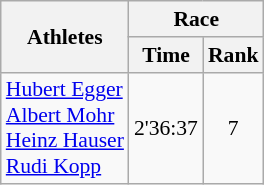<table class="wikitable" border="1" style="font-size:90%">
<tr>
<th rowspan=2>Athletes</th>
<th colspan=2>Race</th>
</tr>
<tr>
<th>Time</th>
<th>Rank</th>
</tr>
<tr>
<td><a href='#'>Hubert Egger</a><br><a href='#'>Albert Mohr</a><br><a href='#'>Heinz Hauser</a><br><a href='#'>Rudi Kopp</a></td>
<td align=center>2'36:37</td>
<td align=center>7</td>
</tr>
</table>
